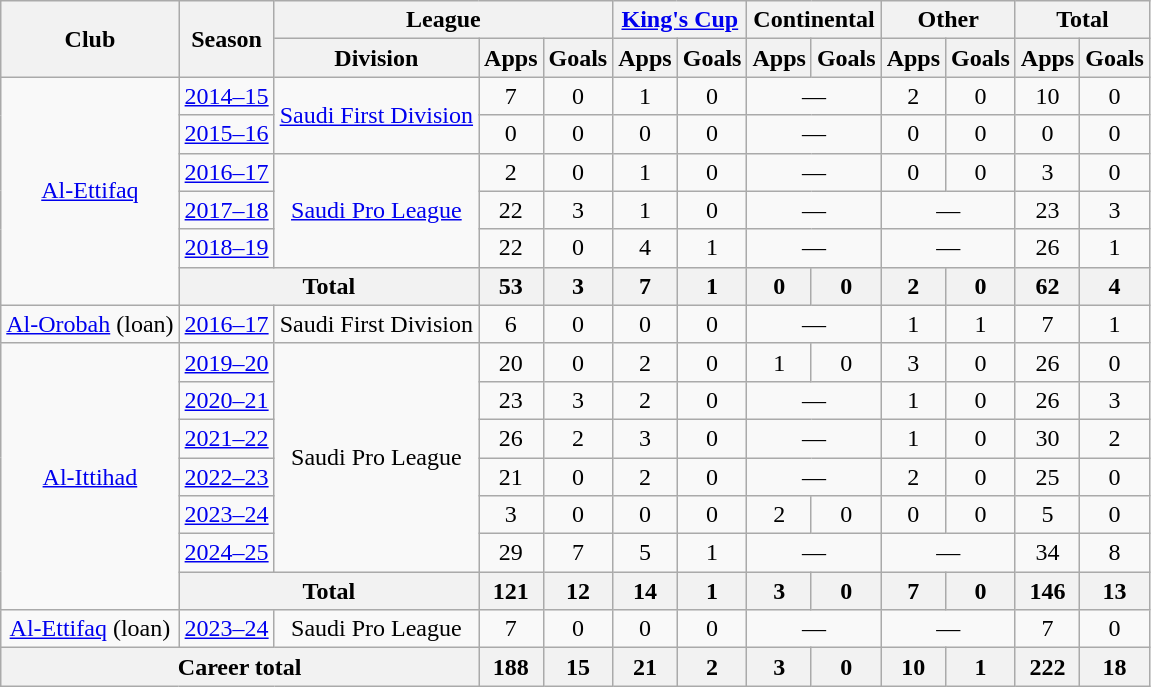<table class="wikitable" style="text-align: center;">
<tr>
<th rowspan="2">Club</th>
<th rowspan="2">Season</th>
<th colspan="3">League</th>
<th colspan="2"><a href='#'>King's Cup</a></th>
<th colspan="2">Continental</th>
<th colspan="2">Other</th>
<th colspan="2">Total</th>
</tr>
<tr>
<th>Division</th>
<th>Apps</th>
<th>Goals</th>
<th>Apps</th>
<th>Goals</th>
<th>Apps</th>
<th>Goals</th>
<th>Apps</th>
<th>Goals</th>
<th>Apps</th>
<th>Goals</th>
</tr>
<tr>
<td rowspan="6"><a href='#'>Al-Ettifaq</a></td>
<td><a href='#'>2014–15</a></td>
<td rowspan="2"><a href='#'>Saudi First Division</a></td>
<td>7</td>
<td>0</td>
<td>1</td>
<td>0</td>
<td colspan="2">—</td>
<td>2</td>
<td>0</td>
<td>10</td>
<td>0</td>
</tr>
<tr>
<td><a href='#'>2015–16</a></td>
<td>0</td>
<td>0</td>
<td>0</td>
<td>0</td>
<td colspan="2">—</td>
<td>0</td>
<td>0</td>
<td>0</td>
<td>0</td>
</tr>
<tr>
<td><a href='#'>2016–17</a></td>
<td rowspan="3"><a href='#'>Saudi Pro League</a></td>
<td>2</td>
<td>0</td>
<td>1</td>
<td>0</td>
<td colspan="2">—</td>
<td>0</td>
<td>0</td>
<td>3</td>
<td>0</td>
</tr>
<tr>
<td><a href='#'>2017–18</a></td>
<td>22</td>
<td>3</td>
<td>1</td>
<td>0</td>
<td colspan="2">—</td>
<td colspan="2">—</td>
<td>23</td>
<td>3</td>
</tr>
<tr>
<td><a href='#'>2018–19</a></td>
<td>22</td>
<td>0</td>
<td>4</td>
<td>1</td>
<td colspan="2">—</td>
<td colspan="2">—</td>
<td>26</td>
<td>1</td>
</tr>
<tr>
<th colspan="2">Total</th>
<th>53</th>
<th>3</th>
<th>7</th>
<th>1</th>
<th>0</th>
<th>0</th>
<th>2</th>
<th>0</th>
<th>62</th>
<th>4</th>
</tr>
<tr>
<td><a href='#'>Al-Orobah</a> (loan)</td>
<td><a href='#'>2016–17</a></td>
<td>Saudi First Division</td>
<td>6</td>
<td>0</td>
<td>0</td>
<td>0</td>
<td colspan="2">—</td>
<td>1</td>
<td>1</td>
<td>7</td>
<td>1</td>
</tr>
<tr>
<td rowspan="7"><a href='#'>Al-Ittihad</a></td>
<td><a href='#'>2019–20</a></td>
<td rowspan="6">Saudi Pro League</td>
<td>20</td>
<td>0</td>
<td>2</td>
<td>0</td>
<td>1</td>
<td>0</td>
<td>3</td>
<td>0</td>
<td>26</td>
<td>0</td>
</tr>
<tr>
<td><a href='#'>2020–21</a></td>
<td>23</td>
<td>3</td>
<td>2</td>
<td>0</td>
<td colspan="2">—</td>
<td>1</td>
<td>0</td>
<td>26</td>
<td>3</td>
</tr>
<tr>
<td><a href='#'>2021–22</a></td>
<td>26</td>
<td>2</td>
<td>3</td>
<td>0</td>
<td colspan="2">—</td>
<td>1</td>
<td>0</td>
<td>30</td>
<td>2</td>
</tr>
<tr>
<td><a href='#'>2022–23</a></td>
<td>21</td>
<td>0</td>
<td>2</td>
<td>0</td>
<td colspan="2">—</td>
<td>2</td>
<td>0</td>
<td>25</td>
<td>0</td>
</tr>
<tr>
<td><a href='#'>2023–24</a></td>
<td>3</td>
<td>0</td>
<td>0</td>
<td>0</td>
<td>2</td>
<td>0</td>
<td>0</td>
<td>0</td>
<td>5</td>
<td>0</td>
</tr>
<tr>
<td><a href='#'>2024–25</a></td>
<td>29</td>
<td>7</td>
<td>5</td>
<td>1</td>
<td colspan="2">—</td>
<td colspan="2">—</td>
<td>34</td>
<td>8</td>
</tr>
<tr>
<th colspan="2">Total</th>
<th>121</th>
<th>12</th>
<th>14</th>
<th>1</th>
<th>3</th>
<th>0</th>
<th>7</th>
<th>0</th>
<th>146</th>
<th>13</th>
</tr>
<tr>
<td><a href='#'>Al-Ettifaq</a> (loan)</td>
<td><a href='#'>2023–24</a></td>
<td>Saudi Pro League</td>
<td>7</td>
<td>0</td>
<td>0</td>
<td>0</td>
<td colspan="2">—</td>
<td colspan="2">—</td>
<td>7</td>
<td>0</td>
</tr>
<tr>
<th colspan="3">Career total</th>
<th>188</th>
<th>15</th>
<th>21</th>
<th>2</th>
<th>3</th>
<th>0</th>
<th>10</th>
<th>1</th>
<th>222</th>
<th>18</th>
</tr>
</table>
